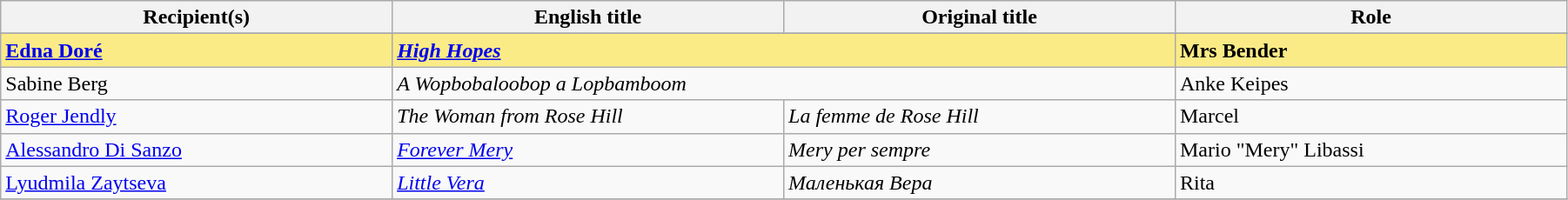<table class="sortable wikitable" width="95%" cellpadding="5">
<tr>
<th width="20%">Recipient(s)</th>
<th width="20%">English title</th>
<th width="20%">Original title</th>
<th width="20%">Role</th>
</tr>
<tr>
</tr>
<tr style="background:#FAEB86">
<td><strong> <a href='#'>Edna Doré</a></strong></td>
<td colspan="2"><strong><em><a href='#'>High Hopes</a></em></strong></td>
<td><strong>Mrs Bender</strong></td>
</tr>
<tr>
<td> Sabine Berg</td>
<td colspan="2"><em>A Wopbobaloobop a Lopbamboom</em></td>
<td>Anke Keipes</td>
</tr>
<tr>
<td> <a href='#'>Roger Jendly</a></td>
<td><em>The Woman from Rose Hill</em></td>
<td><em>La femme de Rose Hill</em></td>
<td>Marcel</td>
</tr>
<tr>
<td> <a href='#'>Alessandro Di Sanzo</a></td>
<td><em><a href='#'>Forever Mery</a></em></td>
<td><em>Mery per sempre</em></td>
<td>Mario "Mery" Libassi</td>
</tr>
<tr>
<td> <a href='#'>Lyudmila Zaytseva</a></td>
<td><em><a href='#'>Little Vera</a></em></td>
<td><em>Маленькая Вера</em></td>
<td>Rita</td>
</tr>
<tr>
</tr>
</table>
